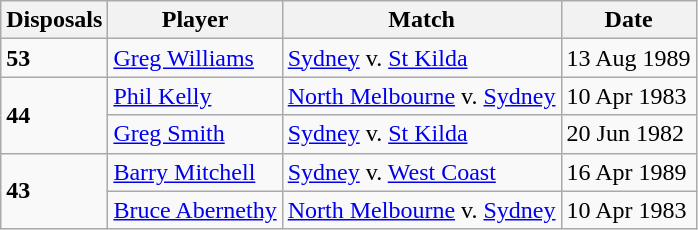<table class="wikitable">
<tr>
<th>Disposals</th>
<th>Player</th>
<th>Match</th>
<th>Date</th>
</tr>
<tr>
<td><strong>53</strong></td>
<td> <a href='#'>Greg Williams</a></td>
<td> <a href='#'>Sydney</a> v.  <a href='#'>St Kilda</a></td>
<td>13 Aug 1989</td>
</tr>
<tr>
<td rowspan="2"><strong>44</strong></td>
<td> <a href='#'>Phil Kelly</a></td>
<td> <a href='#'>North Melbourne</a> v.  <a href='#'>Sydney</a></td>
<td>10 Apr 1983</td>
</tr>
<tr>
<td> <a href='#'>Greg Smith</a></td>
<td> <a href='#'>Sydney</a> v.  <a href='#'>St Kilda</a></td>
<td>20 Jun 1982</td>
</tr>
<tr>
<td rowspan="2"><strong>43</strong></td>
<td> <a href='#'>Barry Mitchell</a></td>
<td> <a href='#'>Sydney</a> v.  <a href='#'>West Coast</a></td>
<td>16 Apr 1989</td>
</tr>
<tr>
<td> <a href='#'>Bruce Abernethy</a></td>
<td> <a href='#'>North Melbourne</a> v.  <a href='#'>Sydney</a></td>
<td>10 Apr 1983</td>
</tr>
</table>
